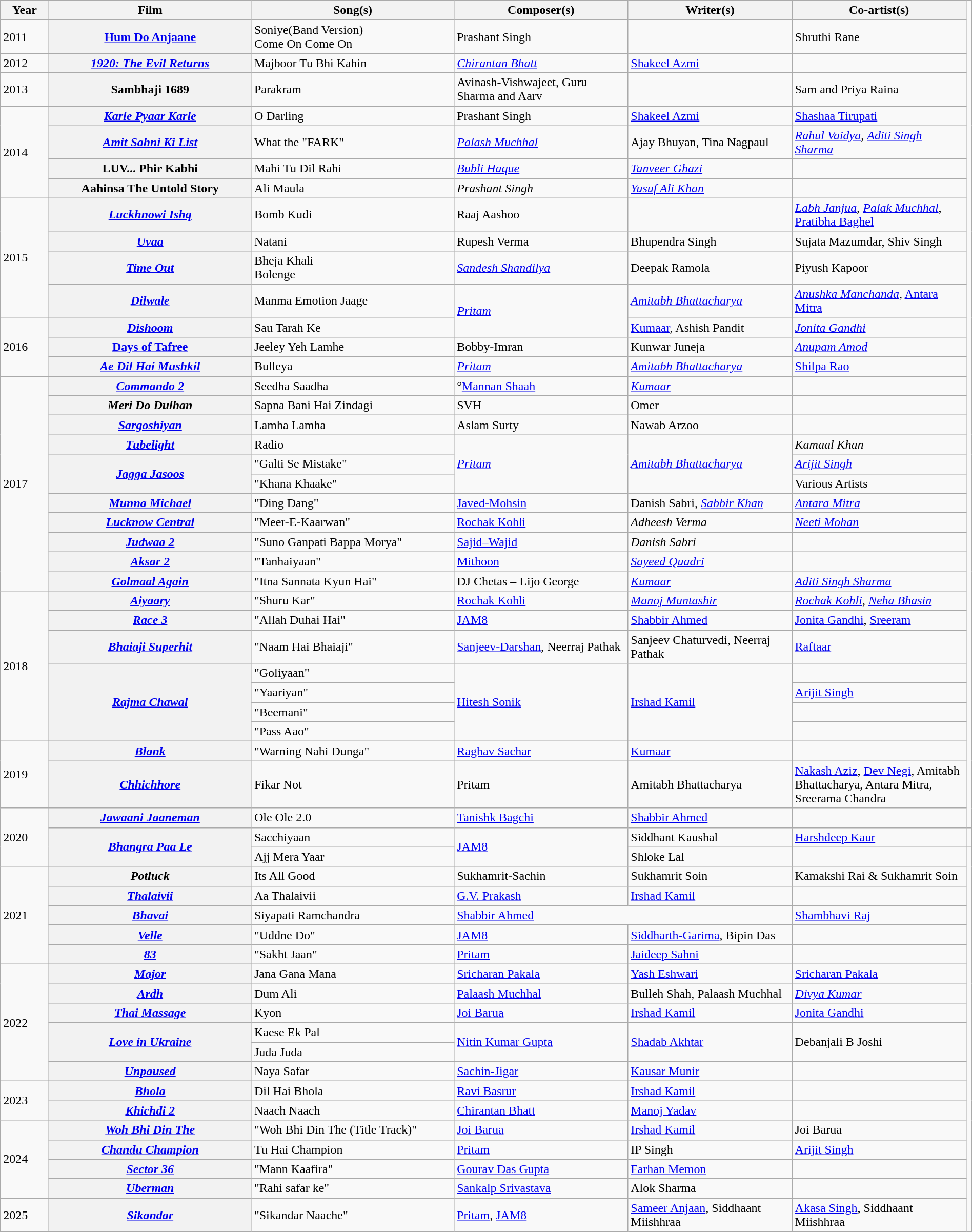<table class="wikitable sortable" width="100%" "textcolor:#000;">
<tr>
<th scope="col" width=5%>Year</th>
<th scope="col" width=21%>Film</th>
<th scope="col" width=21%>Song(s)</th>
<th scope="col" width=18%>Composer(s)</th>
<th scope="col" width=17%>Writer(s)</th>
<th scope="col" width=18%>Co-artist(s)</th>
</tr>
<tr>
<td>2011</td>
<th scope="row"><a href='#'>Hum Do Anjaane</a></th>
<td>Soniye(Band Version)<br>Come On Come On</td>
<td>Prashant Singh</td>
<td></td>
<td>Shruthi Rane</td>
</tr>
<tr>
<td>2012</td>
<th scope="row"><em><a href='#'>1920: The Evil Returns</a></em></th>
<td>Majboor Tu Bhi Kahin</td>
<td><em><a href='#'>Chirantan Bhatt</a></em></td>
<td><a href='#'>Shakeel Azmi</a></td>
<td></td>
</tr>
<tr>
<td>2013</td>
<th scope="row">Sambhaji 1689</th>
<td>Parakram</td>
<td>Avinash-Vishwajeet, Guru Sharma and Aarv</td>
<td></td>
<td>Sam and Priya Raina</td>
</tr>
<tr>
<td rowspan="4">2014</td>
<th scope="row"><em><a href='#'>Karle Pyaar Karle</a></em></th>
<td>O Darling</td>
<td>Prashant Singh</td>
<td><a href='#'>Shakeel Azmi</a></td>
<td><a href='#'>Shashaa Tirupati</a></td>
</tr>
<tr>
<th scope="row"><em><a href='#'>Amit Sahni Ki List</a></em></th>
<td>What the "FARK"</td>
<td><em><a href='#'>Palash Muchhal</a></em></td>
<td>Ajay Bhuyan, Tina Nagpaul</td>
<td><em><a href='#'>Rahul Vaidya</a></em>, <em><a href='#'>Aditi Singh Sharma</a></em></td>
</tr>
<tr>
<th scope="row">LUV... Phir Kabhi</th>
<td>Mahi Tu Dil Rahi</td>
<td><em><a href='#'>Bubli Haque</a></em></td>
<td><em><a href='#'>Tanveer Ghazi</a></em></td>
<td></td>
</tr>
<tr>
<th scope="row">Aahinsa The Untold Story</th>
<td>Ali Maula</td>
<td><em>Prashant Singh</em></td>
<td><em><a href='#'>Yusuf Ali Khan</a></em></td>
<td></td>
</tr>
<tr>
<td rowspan="4">2015</td>
<th scope="row"><em><a href='#'>Luckhnowi Ishq</a></em></th>
<td>Bomb Kudi</td>
<td>Raaj Aashoo</td>
<td></td>
<td><em><a href='#'>Labh Janjua</a></em>, <em><a href='#'>Palak Muchhal</a></em>,  <a href='#'>Pratibha Baghel</a></td>
</tr>
<tr>
<th scope="row"><em><a href='#'>Uvaa</a></em></th>
<td>Natani</td>
<td>Rupesh Verma</td>
<td>Bhupendra Singh</td>
<td>Sujata Mazumdar, Shiv Singh</td>
</tr>
<tr>
<th scope="row"><em><a href='#'>Time Out</a></em></th>
<td>Bheja Khali<br>Bolenge</td>
<td><em><a href='#'>Sandesh Shandilya</a></em></td>
<td>Deepak Ramola</td>
<td>Piyush Kapoor</td>
</tr>
<tr>
<th scope="row"><em><a href='#'>Dilwale</a></em></th>
<td>Manma Emotion Jaage</td>
<td rowspan=2><em><a href='#'>Pritam</a></em></td>
<td><em><a href='#'>Amitabh Bhattacharya</a></em></td>
<td><em><a href='#'>Anushka Manchanda</a></em>, <a href='#'>Antara Mitra</a></td>
</tr>
<tr>
<td rowspan="3">2016</td>
<th scope="row"><em><a href='#'>Dishoom</a></em></th>
<td>Sau Tarah Ke</td>
<td><a href='#'>Kumaar</a>, Ashish Pandit</td>
<td><em><a href='#'>Jonita Gandhi</a></em></td>
</tr>
<tr>
<th scope="row"><a href='#'>Days of Tafree</a></th>
<td>Jeeley Yeh Lamhe</td>
<td>Bobby-Imran</td>
<td>Kunwar Juneja</td>
<td><em><a href='#'>Anupam Amod</a></em></td>
</tr>
<tr>
<th scope="row"><em><a href='#'>Ae Dil Hai Mushkil</a></em></th>
<td>Bulleya</td>
<td><em><a href='#'>Pritam</a></em></td>
<td><em><a href='#'>Amitabh Bhattacharya</a></em></td>
<td><a href='#'>Shilpa Rao</a></td>
</tr>
<tr>
<td rowspan="11">2017</td>
<th scope="row"><em><a href='#'>Commando 2</a></em></th>
<td>Seedha Saadha</td>
<td>°<a href='#'>Mannan Shaah</a></td>
<td><em><a href='#'>Kumaar</a></em></td>
<td></td>
</tr>
<tr>
<th scope="row"><em>Meri Do Dulhan</em></th>
<td>Sapna Bani Hai Zindagi</td>
<td>SVH</td>
<td>Omer</td>
<td></td>
</tr>
<tr>
<th scope="row"><em><a href='#'>Sargoshiyan</a></em></th>
<td>Lamha Lamha</td>
<td>Aslam Surty</td>
<td>Nawab Arzoo</td>
<td></td>
</tr>
<tr>
<th scope="row"><em><a href='#'>Tubelight</a></em></th>
<td>Radio</td>
<td rowspan="3"><em><a href='#'>Pritam</a></em></td>
<td rowspan="3"><em><a href='#'>Amitabh Bhattacharya</a></em></td>
<td><em>Kamaal Khan</em></td>
</tr>
<tr>
<th scope="row" rowspan="2"><em><a href='#'>Jagga Jasoos</a></em></th>
<td>"Galti Se Mistake"</td>
<td><em><a href='#'>Arijit Singh</a></em></td>
</tr>
<tr>
<td>"Khana Khaake"</td>
<td>Various Artists</td>
</tr>
<tr>
<th scope="row"><em><a href='#'>Munna Michael</a></em></th>
<td>"Ding Dang"</td>
<td><a href='#'>Javed-Mohsin</a></td>
<td>Danish Sabri, <em><a href='#'>Sabbir Khan</a></em></td>
<td><em><a href='#'>Antara Mitra</a></em></td>
</tr>
<tr>
<th scope="row"><em><a href='#'>Lucknow Central</a></em></th>
<td>"Meer-E-Kaarwan"</td>
<td><a href='#'>Rochak Kohli</a></td>
<td><em>Adheesh Verma</em></td>
<td><em><a href='#'>Neeti Mohan</a></em></td>
</tr>
<tr>
<th scope="row"><em><a href='#'>Judwaa 2</a></em></th>
<td>"Suno Ganpati Bappa Morya"</td>
<td><a href='#'>Sajid–Wajid</a></td>
<td><em>Danish Sabri</em></td>
<td></td>
</tr>
<tr>
<th scope="row"><em><a href='#'>Aksar 2</a></em></th>
<td>"Tanhaiyaan"</td>
<td><a href='#'>Mithoon</a></td>
<td><em><a href='#'>Sayeed Quadri</a></em></td>
<td></td>
</tr>
<tr>
<th scope ="row"><em><a href='#'>Golmaal Again</a></em></th>
<td>"Itna Sannata Kyun Hai"</td>
<td>DJ Chetas – Lijo George</td>
<td><em><a href='#'>Kumaar</a></em></td>
<td><em><a href='#'>Aditi Singh Sharma</a></em></td>
</tr>
<tr>
<td rowspan="7">2018</td>
<th scope ="row"><em><a href='#'>Aiyaary</a></em></th>
<td>"Shuru Kar"</td>
<td><a href='#'>Rochak Kohli</a></td>
<td><em><a href='#'>Manoj Muntashir</a></em></td>
<td><em><a href='#'>Rochak Kohli</a></em>, <em><a href='#'>Neha Bhasin</a></em></td>
</tr>
<tr>
<th scope ="row"><em><a href='#'>Race 3</a></em></th>
<td>"Allah Duhai Hai"</td>
<td><a href='#'>JAM8</a></td>
<td><a href='#'>Shabbir Ahmed</a></td>
<td><a href='#'>Jonita Gandhi</a>, <a href='#'>Sreeram</a></td>
</tr>
<tr>
<th scope="row"><em><a href='#'>Bhaiaji Superhit</a></em></th>
<td>"Naam Hai Bhaiaji"</td>
<td><a href='#'>Sanjeev-Darshan</a>, Neerraj Pathak</td>
<td>Sanjeev Chaturvedi, Neerraj Pathak</td>
<td><a href='#'>Raftaar</a></td>
</tr>
<tr>
<th scope="row" rowspan=4><em><a href='#'>Rajma Chawal</a></em></th>
<td>"Goliyaan"</td>
<td rowspan=4><a href='#'>Hitesh Sonik</a></td>
<td rowspan=4><a href='#'>Irshad Kamil</a></td>
<td></td>
</tr>
<tr>
<td>"Yaariyan"</td>
<td><a href='#'>Arijit Singh</a></td>
</tr>
<tr>
<td>"Beemani"</td>
<td></td>
</tr>
<tr>
<td>"Pass Aao"</td>
<td></td>
</tr>
<tr>
<td rowspan=2>2019</td>
<th scope="row"><em><a href='#'>Blank</a></em></th>
<td>"Warning Nahi Dunga"</td>
<td><a href='#'>Raghav Sachar</a></td>
<td><a href='#'>Kumaar</a></td>
<td></td>
</tr>
<tr>
<th scope=row><em><a href='#'>Chhichhore</a></em></th>
<td>Fikar Not</td>
<td>Pritam</td>
<td>Amitabh Bhattacharya</td>
<td><a href='#'>Nakash Aziz</a>, <a href='#'>Dev Negi</a>, Amitabh Bhattacharya, Antara Mitra, Sreerama Chandra</td>
</tr>
<tr>
<td rowspan=3>2020</td>
<th scope=row><em><a href='#'>Jawaani Jaaneman</a></em></th>
<td>Ole Ole 2.0</td>
<td><a href='#'>Tanishk Bagchi</a></td>
<td><a href='#'>Shabbir Ahmed</a></td>
<td></td>
</tr>
<tr>
<th scope=row rowspan=2><em><a href='#'>Bhangra Paa Le</a></em></th>
<td>Sacchiyaan</td>
<td rowspan=2><a href='#'>JAM8</a></td>
<td>Siddhant Kaushal</td>
<td><a href='#'>Harshdeep Kaur</a></td>
<td></td>
</tr>
<tr>
<td>Ajj Mera Yaar</td>
<td>Shloke Lal</td>
<td></td>
</tr>
<tr>
<td Rowspan="5">2021</td>
<th scope=row><em>Potluck</em></th>
<td>Its All Good</td>
<td>Sukhamrit-Sachin</td>
<td>Sukhamrit Soin</td>
<td>Kamakshi Rai & Sukhamrit Soin</td>
</tr>
<tr>
<th scope=row><em><a href='#'>Thalaivii</a></em></th>
<td>Aa Thalaivii</td>
<td><a href='#'>G.V. Prakash</a></td>
<td><a href='#'>Irshad Kamil</a></td>
<td></td>
</tr>
<tr>
<th scope=row><em><a href='#'>Bhavai</a></em></th>
<td>Siyapati Ramchandra</td>
<td colspan=2><a href='#'>Shabbir Ahmed</a></td>
<td><a href='#'>Shambhavi Raj</a></td>
</tr>
<tr>
<th scope=row><em><a href='#'>Velle</a></em></th>
<td>"Uddne Do"</td>
<td><a href='#'>JAM8</a></td>
<td><a href='#'>Siddharth-Garima</a>, Bipin Das</td>
<td></td>
</tr>
<tr>
<th scope=row><em><a href='#'>83</a></em></th>
<td>"Sakht Jaan"</td>
<td><a href='#'>Pritam</a></td>
<td><a href='#'>Jaideep Sahni</a></td>
<td></td>
</tr>
<tr>
<td rowspan=6>2022</td>
<th scope=row><em><a href='#'>Major</a></em></th>
<td>Jana Gana Mana</td>
<td><a href='#'>Sricharan Pakala</a></td>
<td><a href='#'>Yash Eshwari</a></td>
<td><a href='#'>Sricharan Pakala</a></td>
</tr>
<tr>
<th scope=row><em><a href='#'>Ardh</a></em></th>
<td>Dum Ali</td>
<td><a href='#'>Palaash Muchhal</a></td>
<td>Bulleh Shah,  Palaash Muchhal</td>
<td><em><a href='#'>Divya Kumar</a></em></td>
</tr>
<tr>
<th scope=row><em><a href='#'>Thai Massage</a></em></th>
<td>Kyon</td>
<td><a href='#'>Joi Barua</a></td>
<td><a href='#'>Irshad Kamil</a></td>
<td><a href='#'>Jonita Gandhi</a></td>
</tr>
<tr>
<th scope=row  rowspan=2><em><a href='#'>Love in Ukraine</a></em></th>
<td>Kaese Ek Pal</td>
<td rowspan=2><a href='#'>Nitin Kumar Gupta</a></td>
<td rowspan=2><a href='#'>Shadab Akhtar</a></td>
<td rowspan=2>Debanjali B Joshi</td>
</tr>
<tr>
<td>Juda Juda</td>
</tr>
<tr>
<th scope=row><em><a href='#'>Unpaused</a></em></th>
<td>Naya Safar</td>
<td><a href='#'>Sachin-Jigar</a></td>
<td><a href='#'>Kausar Munir</a></td>
<td></td>
</tr>
<tr>
<td Rowspan=2>2023</td>
<th scope=row><em><a href='#'>Bhola</a></em></th>
<td>Dil Hai Bhola</td>
<td><a href='#'>Ravi Basrur</a></td>
<td><a href='#'>Irshad Kamil</a></td>
<td></td>
</tr>
<tr>
<th scope=row><em><a href='#'>Khichdi 2</a></em></th>
<td>Naach Naach</td>
<td><a href='#'>Chirantan Bhatt</a></td>
<td><a href='#'>Manoj Yadav</a></td>
<td></td>
</tr>
<tr>
<td rowspan=4>2024</td>
<th scope="row"><em><a href='#'>Woh Bhi Din The</a></em></th>
<td>"Woh Bhi Din The (Title Track)"</td>
<td><a href='#'>Joi Barua</a></td>
<td><a href='#'>Irshad Kamil</a></td>
<td>Joi Barua</td>
</tr>
<tr>
<th scope="row"><em><a href='#'>Chandu Champion</a></em></th>
<td>Tu Hai Champion</td>
<td><a href='#'>Pritam</a></td>
<td>IP Singh</td>
<td><a href='#'>Arijit Singh</a></td>
</tr>
<tr>
<th scope="row"><em><a href='#'>Sector 36</a></em></th>
<td>"Mann Kaafira"</td>
<td><a href='#'>Gourav Das Gupta</a></td>
<td><a href='#'>Farhan Memon</a></td>
<td></td>
</tr>
<tr>
<th scope="row"><em><a href='#'>Uberman</a></em></th>
<td>"Rahi safar ke"</td>
<td><a href='#'>Sankalp Srivastava</a></td>
<td>Alok Sharma</td>
<td></td>
</tr>
<tr>
<td>2025</td>
<th scope="row"><em><a href='#'>Sikandar</a></em></th>
<td>"Sikandar Naache"</td>
<td><a href='#'>Pritam</a>, <a href='#'>JAM8</a></td>
<td><a href='#'>Sameer Anjaan</a>, Siddhaant Miishhraa</td>
<td><a href='#'>Akasa Singh</a>, Siddhaant Miishhraa</td>
</tr>
</table>
